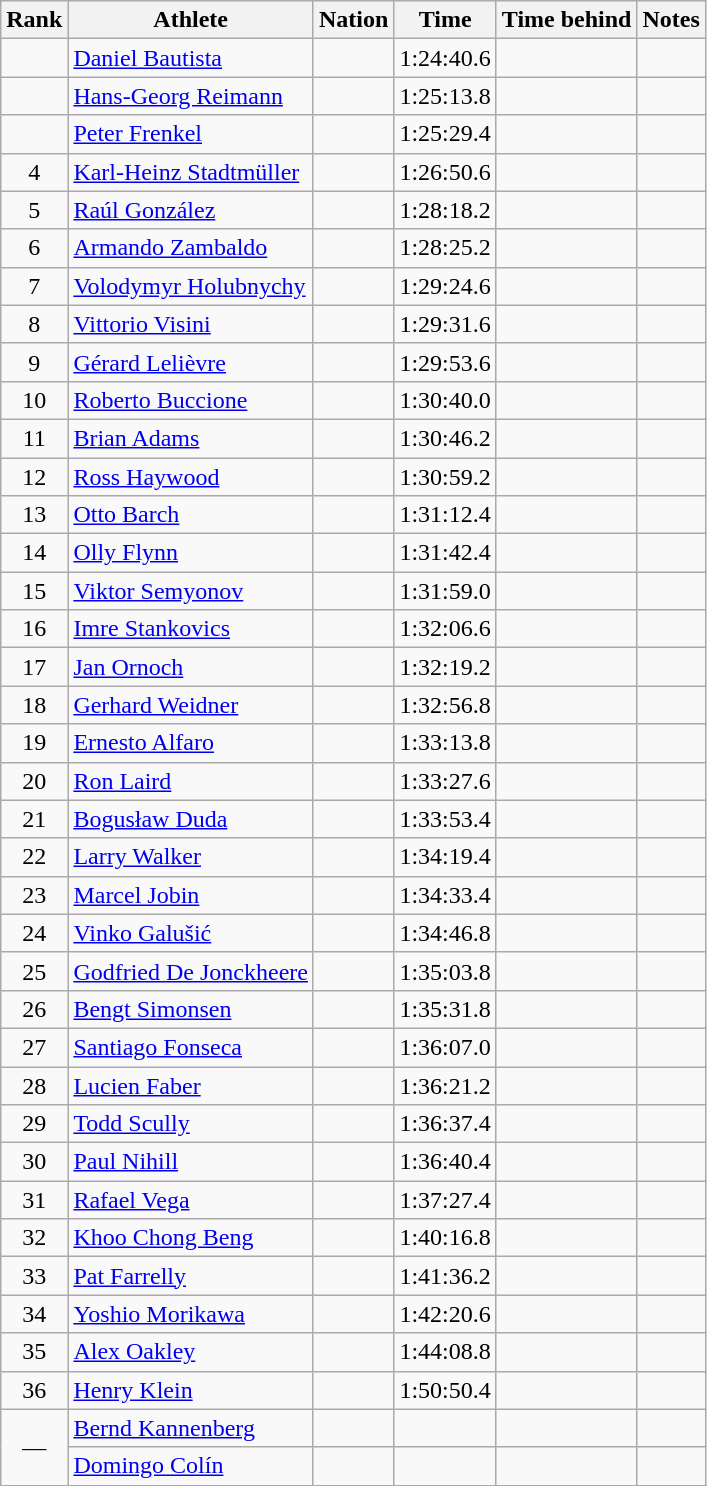<table class="wikitable sortable" style="text-align:center">
<tr>
<th>Rank</th>
<th>Athlete</th>
<th>Nation</th>
<th>Time</th>
<th>Time behind</th>
<th>Notes</th>
</tr>
<tr>
<td></td>
<td align=left><a href='#'>Daniel Bautista</a></td>
<td align=left></td>
<td>1:24:40.6</td>
<td></td>
<td></td>
</tr>
<tr>
<td></td>
<td align=left><a href='#'>Hans-Georg Reimann</a></td>
<td align=left></td>
<td>1:25:13.8</td>
<td></td>
<td></td>
</tr>
<tr>
<td></td>
<td align=left><a href='#'>Peter Frenkel</a></td>
<td align=left></td>
<td>1:25:29.4</td>
<td></td>
<td></td>
</tr>
<tr>
<td>4</td>
<td align=left><a href='#'>Karl-Heinz Stadtmüller</a></td>
<td align=left></td>
<td>1:26:50.6</td>
<td></td>
<td></td>
</tr>
<tr>
<td>5</td>
<td align=left><a href='#'>Raúl González</a></td>
<td align=left></td>
<td>1:28:18.2</td>
<td></td>
<td></td>
</tr>
<tr>
<td>6</td>
<td align=left><a href='#'>Armando Zambaldo</a></td>
<td align=left></td>
<td>1:28:25.2</td>
<td></td>
<td></td>
</tr>
<tr>
<td>7</td>
<td align=left><a href='#'>Volodymyr Holubnychy</a></td>
<td align=left></td>
<td>1:29:24.6</td>
<td></td>
<td></td>
</tr>
<tr>
<td>8</td>
<td align=left><a href='#'>Vittorio Visini</a></td>
<td align=left></td>
<td>1:29:31.6</td>
<td></td>
<td></td>
</tr>
<tr>
<td>9</td>
<td align=left><a href='#'>Gérard Lelièvre</a></td>
<td align=left></td>
<td>1:29:53.6</td>
<td></td>
<td></td>
</tr>
<tr>
<td>10</td>
<td align=left><a href='#'>Roberto Buccione</a></td>
<td align=left></td>
<td>1:30:40.0</td>
<td></td>
<td></td>
</tr>
<tr>
<td>11</td>
<td align=left><a href='#'>Brian Adams</a></td>
<td align=left></td>
<td>1:30:46.2</td>
<td></td>
<td></td>
</tr>
<tr>
<td>12</td>
<td align=left><a href='#'>Ross Haywood</a></td>
<td align=left></td>
<td>1:30:59.2</td>
<td></td>
<td></td>
</tr>
<tr>
<td>13</td>
<td align=left><a href='#'>Otto Barch</a></td>
<td align=left></td>
<td>1:31:12.4</td>
<td></td>
<td></td>
</tr>
<tr>
<td>14</td>
<td align=left><a href='#'>Olly Flynn</a></td>
<td align=left></td>
<td>1:31:42.4</td>
<td></td>
<td></td>
</tr>
<tr>
<td>15</td>
<td align=left><a href='#'>Viktor Semyonov</a></td>
<td align=left></td>
<td>1:31:59.0</td>
<td></td>
<td></td>
</tr>
<tr>
<td>16</td>
<td align=left><a href='#'>Imre Stankovics</a></td>
<td align=left></td>
<td>1:32:06.6</td>
<td></td>
<td></td>
</tr>
<tr>
<td>17</td>
<td align=left><a href='#'>Jan Ornoch</a></td>
<td align=left></td>
<td>1:32:19.2</td>
<td></td>
<td></td>
</tr>
<tr>
<td>18</td>
<td align=left><a href='#'>Gerhard Weidner</a></td>
<td align=left></td>
<td>1:32:56.8</td>
<td></td>
</tr>
<tr>
<td>19</td>
<td align=left><a href='#'>Ernesto Alfaro</a></td>
<td align=left></td>
<td>1:33:13.8</td>
<td></td>
<td></td>
</tr>
<tr>
<td>20</td>
<td align=left><a href='#'>Ron Laird</a></td>
<td align=left></td>
<td>1:33:27.6</td>
<td></td>
<td></td>
</tr>
<tr>
<td>21</td>
<td align=left><a href='#'>Bogusław Duda</a></td>
<td align=left></td>
<td>1:33:53.4</td>
<td></td>
<td></td>
</tr>
<tr>
<td>22</td>
<td align=left><a href='#'>Larry Walker</a></td>
<td align=left></td>
<td>1:34:19.4</td>
<td></td>
<td></td>
</tr>
<tr>
<td>23</td>
<td align=left><a href='#'>Marcel Jobin</a></td>
<td align=left></td>
<td>1:34:33.4</td>
<td></td>
<td></td>
</tr>
<tr>
<td>24</td>
<td align=left><a href='#'>Vinko Galušić</a></td>
<td align=left></td>
<td>1:34:46.8</td>
<td></td>
<td></td>
</tr>
<tr>
<td>25</td>
<td align=left><a href='#'>Godfried De Jonckheere</a></td>
<td align=left></td>
<td>1:35:03.8</td>
<td></td>
<td></td>
</tr>
<tr>
<td>26</td>
<td align=left><a href='#'>Bengt Simonsen</a></td>
<td align=left></td>
<td>1:35:31.8</td>
<td></td>
<td></td>
</tr>
<tr>
<td>27</td>
<td align=left><a href='#'>Santiago Fonseca</a></td>
<td align=left></td>
<td>1:36:07.0</td>
<td></td>
<td></td>
</tr>
<tr>
<td>28</td>
<td align=left><a href='#'>Lucien Faber</a></td>
<td align=left></td>
<td>1:36:21.2</td>
<td></td>
<td></td>
</tr>
<tr>
<td>29</td>
<td align=left><a href='#'>Todd Scully</a></td>
<td align=left></td>
<td>1:36:37.4</td>
<td></td>
</tr>
<tr>
<td>30</td>
<td align=left><a href='#'>Paul Nihill</a></td>
<td align=left></td>
<td>1:36:40.4</td>
<td></td>
<td></td>
</tr>
<tr>
<td>31</td>
<td align=left><a href='#'>Rafael Vega</a></td>
<td align=left></td>
<td>1:37:27.4</td>
<td></td>
<td></td>
</tr>
<tr>
<td>32</td>
<td align=left><a href='#'>Khoo Chong Beng</a></td>
<td align=left></td>
<td>1:40:16.8</td>
<td></td>
<td></td>
</tr>
<tr>
<td>33</td>
<td align=left><a href='#'>Pat Farrelly</a></td>
<td align=left></td>
<td>1:41:36.2</td>
<td></td>
<td></td>
</tr>
<tr>
<td>34</td>
<td align=left><a href='#'>Yoshio Morikawa</a></td>
<td align=left></td>
<td>1:42:20.6</td>
<td></td>
<td></td>
</tr>
<tr>
<td>35</td>
<td align=left><a href='#'>Alex Oakley</a></td>
<td align=left></td>
<td>1:44:08.8</td>
<td></td>
</tr>
<tr>
<td>36</td>
<td align=left><a href='#'>Henry Klein</a></td>
<td align=left></td>
<td>1:50:50.4</td>
<td></td>
<td></td>
</tr>
<tr>
<td rowspan="2">—</td>
<td align=left><a href='#'>Bernd Kannenberg</a></td>
<td align=left></td>
<td></td>
<td></td>
<td></td>
</tr>
<tr>
<td align=left><a href='#'>Domingo Colín</a></td>
<td align=left></td>
<td></td>
<td></td>
<td></td>
</tr>
</table>
